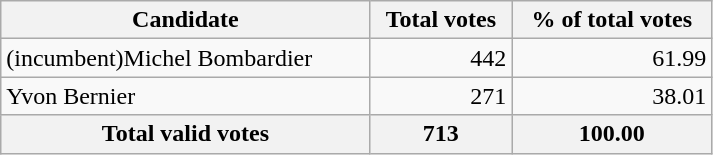<table class="wikitable" width="475">
<tr>
<th align="left">Candidate</th>
<th align="right">Total votes</th>
<th align="right">% of total votes</th>
</tr>
<tr>
<td align="left">(incumbent)Michel Bombardier</td>
<td align="right">442</td>
<td align="right">61.99</td>
</tr>
<tr>
<td align="left">Yvon Bernier</td>
<td align="right">271</td>
<td align="right">38.01</td>
</tr>
<tr bgcolor="#EEEEEE">
<th align="left">Total valid votes</th>
<th align="right"><strong>713</strong></th>
<th align="right"><strong>100.00</strong></th>
</tr>
</table>
